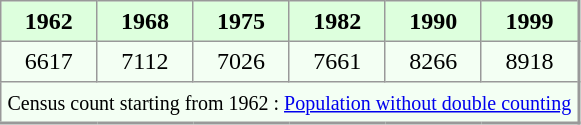<table align="left" rules="all" cellspacing="0" cellpadding="4" style="border: 1px solid #999; border-right: 2px solid #999; border-bottom:2px solid #999; background: #f3fff3">
<tr style="background: #ddffdd">
<th>1962</th>
<th>1968</th>
<th>1975</th>
<th>1982</th>
<th>1990</th>
<th>1999</th>
</tr>
<tr>
<td align="center">6617</td>
<td align="center">7112</td>
<td align="center">7026</td>
<td align="center">7661</td>
<td align="center">8266</td>
<td align="center">8918</td>
</tr>
<tr>
<td colspan=6 align=center><small>Census count starting from 1962 : <a href='#'>Population without double counting</a></small></td>
</tr>
</table>
